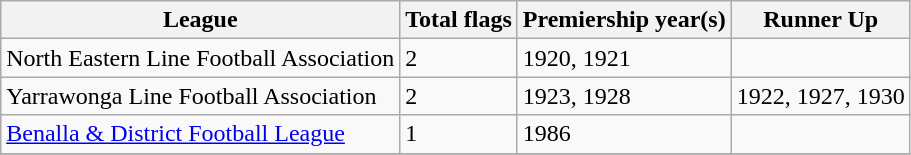<table class="wikitable">
<tr>
<th>League</th>
<th>Total flags</th>
<th>Premiership year(s)</th>
<th>Runner Up</th>
</tr>
<tr>
<td>North Eastern Line Football Association</td>
<td>2</td>
<td>1920, 1921</td>
<td></td>
</tr>
<tr>
<td>Yarrawonga Line Football Association</td>
<td>2</td>
<td>1923, 1928</td>
<td>1922, 1927, 1930</td>
</tr>
<tr>
<td><a href='#'>Benalla & District Football League</a></td>
<td>1</td>
<td>1986</td>
<td></td>
</tr>
<tr>
</tr>
</table>
